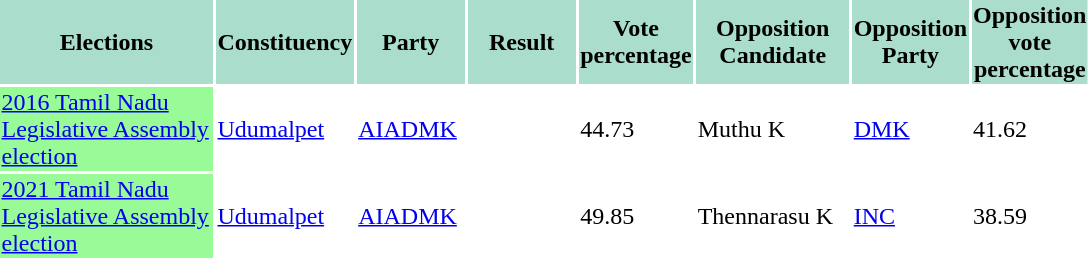<table>
<tr style="background:#adc;">
<th width="140">Elections</th>
<th width="70">Constituency</th>
<th width="70">Party</th>
<th width="70">Result</th>
<th width="70">Vote percentage</th>
<th width="100">Opposition Candidate</th>
<th width="70">Opposition Party</th>
<th width="70">Opposition vote percentage</th>
</tr>
<tr>
<td bgcolor="98FB98"><a href='#'>2016 Tamil Nadu Legislative Assembly election</a></td>
<td><a href='#'>Udumalpet</a></td>
<td><a href='#'>AIADMK</a></td>
<td></td>
<td>44.73</td>
<td>Muthu K</td>
<td><a href='#'>DMK</a></td>
<td>41.62 </td>
</tr>
<tr>
<td bgcolor="98FB98"><a href='#'>2021 Tamil Nadu Legislative Assembly election</a></td>
<td><a href='#'>Udumalpet</a></td>
<td><a href='#'>AIADMK</a></td>
<td></td>
<td>49.85</td>
<td>Thennarasu K</td>
<td><a href='#'>INC</a></td>
<td>38.59</td>
</tr>
</table>
